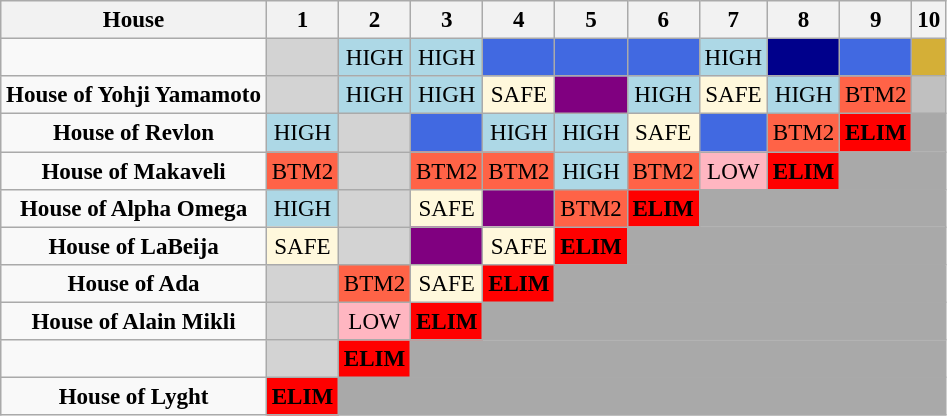<table class="wikitable" border="2" style="text-align: center; font-size: 96%;">
<tr>
<th>House</th>
<th>1</th>
<th>2</th>
<th>3</th>
<th>4</th>
<th>5</th>
<th>6</th>
<th>7</th>
<th>8</th>
<th>9</th>
<th>10</th>
</tr>
<tr>
<td></td>
<td bgcolor="lightgray"></td>
<td bgcolor="lightblue">HIGH</td>
<td bgcolor="lightblue">HIGH</td>
<td style="background:royalblue;"><strong></strong></td>
<td style="background:royalblue;"><strong></strong></td>
<td style="background:royalblue;"><strong></strong></td>
<td bgcolor="lightblue">HIGH</td>
<td style="background:darkblue;"><strong></strong></td>
<td style="background:royalblue;"><strong></strong></td>
<td style="background:#D4AF37;"><strong></strong></td>
</tr>
<tr>
<td><strong>House of Yohji Yamamoto</strong></td>
<td bgcolor="lightgray"></td>
<td bgcolor="lightblue">HIGH</td>
<td bgcolor="lightblue">HIGH</td>
<td bgcolor="cornsilk">SAFE</td>
<td style="background:purple;"><strong></strong></td>
<td bgcolor="lightblue">HIGH</td>
<td bgcolor="cornsilk">SAFE</td>
<td bgcolor="lightblue">HIGH</td>
<td bgcolor="tomato">BTM2</td>
<td style="background:silver;"></td>
</tr>
<tr>
<td><strong>House of Revlon</strong></td>
<td bgcolor="lightblue">HIGH</td>
<td bgcolor="lightgray"></td>
<td style="background:royalblue;"><strong></strong></td>
<td bgcolor="lightblue">HIGH</td>
<td bgcolor="lightblue">HIGH</td>
<td bgcolor="cornsilk">SAFE</td>
<td style="background:royalblue;"><strong></strong></td>
<td bgcolor="tomato">BTM2</td>
<td bgcolor="red"><strong>ELIM</strong></td>
<td colspan="1" bgcolor="darkgray"></td>
</tr>
<tr>
<td><strong>House of Makaveli</strong></td>
<td bgcolor="tomato">BTM2</td>
<td bgcolor="lightgray"></td>
<td bgcolor="tomato">BTM2</td>
<td bgcolor="tomato">BTM2</td>
<td bgcolor="lightblue">HIGH</td>
<td bgcolor="tomato">BTM2</td>
<td bgcolor="lightpink">LOW</td>
<td bgcolor="red"><strong>ELIM</strong></td>
<td colspan="2" bgcolor="darkgray"></td>
</tr>
<tr>
<td><strong>House of Alpha Omega</strong></td>
<td bgcolor="lightblue">HIGH</td>
<td bgcolor="lightgray"></td>
<td bgcolor="cornsilk">SAFE</td>
<td style="background:purple;"><strong></strong></td>
<td bgcolor="tomato">BTM2</td>
<td bgcolor="red"><strong>ELIM</strong></td>
<td colspan="4" bgcolor="darkgray"></td>
</tr>
<tr>
<td><strong>House of LaBeija</strong></td>
<td bgcolor="cornsilk">SAFE</td>
<td bgcolor="lightgray"></td>
<td style="background:purple;"><strong></strong></td>
<td bgcolor="cornsilk">SAFE</td>
<td bgcolor="red"><strong>ELIM</strong></td>
<td colspan="5" bgcolor="darkgray"></td>
</tr>
<tr>
<td><strong>House of Ada</strong></td>
<td bgcolor="lightgray"></td>
<td bgcolor="tomato">BTM2</td>
<td bgcolor="cornsilk">SAFE</td>
<td bgcolor="red"><strong>ELIM</strong></td>
<td colspan="6" bgcolor="darkgray"></td>
</tr>
<tr>
<td><strong>House of Alain Mikli</strong></td>
<td bgcolor="lightgray"></td>
<td bgcolor="lightpink">LOW</td>
<td bgcolor="red"><strong>ELIM</strong></td>
<td colspan="7" bgcolor="darkgray"></td>
</tr>
<tr>
<td></td>
<td bgcolor="lightgray"></td>
<td bgcolor="red"><strong>ELIM</strong></td>
<td colspan= "8" bgcolor ="darkgray"></td>
</tr>
<tr>
<td><strong>House of Lyght</strong></td>
<td bgcolor="red"><strong>ELIM</strong></td>
<td colspan="9" bgcolor="darkgray"></td>
</tr>
</table>
